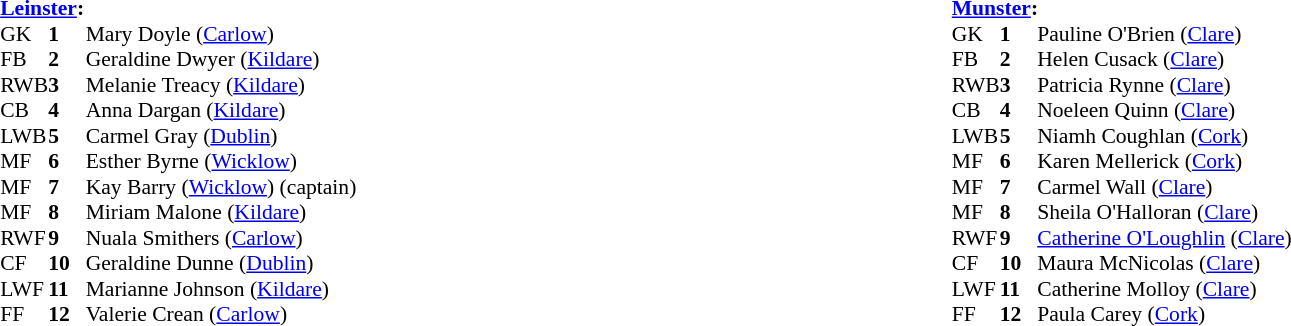<table width="100%">
<tr>
<td valign="top"></td>
<td valign="top" width="50%"><br><table style="font-size: 90%" cellspacing="0" cellpadding="0" align=center>
<tr>
<td colspan="4"><strong><a href='#'>Leinster</a>:</strong></td>
</tr>
<tr>
<th width="25"></th>
<th width="25"></th>
</tr>
<tr>
<td>GK</td>
<td><strong>1</strong></td>
<td>Mary Doyle (<a href='#'>Carlow</a>)</td>
</tr>
<tr>
<td>FB</td>
<td><strong>2</strong></td>
<td>Geraldine Dwyer (<a href='#'>Kildare</a>)</td>
</tr>
<tr>
<td>RWB</td>
<td><strong>3</strong></td>
<td>Melanie Treacy (<a href='#'>Kildare</a>)</td>
</tr>
<tr>
<td>CB</td>
<td><strong>4</strong></td>
<td>Anna Dargan (<a href='#'>Kildare</a>)</td>
</tr>
<tr>
<td>LWB</td>
<td><strong>5</strong></td>
<td>Carmel Gray (<a href='#'>Dublin</a>)</td>
</tr>
<tr>
<td>MF</td>
<td><strong>6</strong></td>
<td>Esther Byrne (<a href='#'>Wicklow</a>)</td>
</tr>
<tr>
<td>MF</td>
<td><strong>7</strong></td>
<td>Kay Barry (<a href='#'>Wicklow</a>) (captain)</td>
</tr>
<tr>
<td>MF</td>
<td><strong>8</strong></td>
<td>Miriam Malone (<a href='#'>Kildare</a>)</td>
</tr>
<tr>
<td>RWF</td>
<td><strong>9</strong></td>
<td>Nuala Smithers (<a href='#'>Carlow</a>)</td>
</tr>
<tr>
<td>CF</td>
<td><strong>10</strong></td>
<td>Geraldine Dunne (<a href='#'>Dublin</a>)</td>
</tr>
<tr>
<td>LWF</td>
<td><strong>11</strong></td>
<td>Marianne Johnson (<a href='#'>Kildare</a>)</td>
</tr>
<tr>
<td>FF</td>
<td><strong>12</strong></td>
<td>Valerie Crean (<a href='#'>Carlow</a>)</td>
</tr>
<tr>
</tr>
</table>
</td>
<td valign="top" width="50%"><br><table style="font-size: 90%" cellspacing="0" cellpadding="0" align=center>
<tr>
<td colspan="4"><strong><a href='#'>Munster</a>:</strong></td>
</tr>
<tr>
<th width="25"></th>
<th width="25"></th>
</tr>
<tr>
<td>GK</td>
<td><strong>1</strong></td>
<td>Pauline O'Brien (<a href='#'>Clare</a>)</td>
</tr>
<tr>
<td>FB</td>
<td><strong>2</strong></td>
<td>Helen Cusack (<a href='#'>Clare</a>)</td>
</tr>
<tr>
<td>RWB</td>
<td><strong>3</strong></td>
<td>Patricia Rynne (<a href='#'>Clare</a>)</td>
</tr>
<tr>
<td>CB</td>
<td><strong>4</strong></td>
<td>Noeleen Quinn (<a href='#'>Clare</a>)</td>
</tr>
<tr>
<td>LWB</td>
<td><strong>5</strong></td>
<td>Niamh Coughlan (<a href='#'>Cork</a>)</td>
</tr>
<tr>
<td>MF</td>
<td><strong>6</strong></td>
<td>Karen Mellerick (<a href='#'>Cork</a>)</td>
</tr>
<tr>
<td>MF</td>
<td><strong>7</strong></td>
<td>Carmel Wall (<a href='#'>Clare</a>)</td>
</tr>
<tr>
<td>MF</td>
<td><strong>8</strong></td>
<td>Sheila O'Halloran (<a href='#'>Clare</a>)</td>
</tr>
<tr>
<td>RWF</td>
<td><strong>9</strong></td>
<td><a href='#'>Catherine O'Loughlin</a> (<a href='#'>Clare</a>)</td>
</tr>
<tr>
<td>CF</td>
<td><strong>10</strong></td>
<td>Maura McNicolas (<a href='#'>Clare</a>)</td>
</tr>
<tr>
<td>LWF</td>
<td><strong>11</strong></td>
<td>Catherine Molloy (<a href='#'>Clare</a>)</td>
</tr>
<tr>
<td>FF</td>
<td><strong>12</strong></td>
<td>Paula Carey (<a href='#'>Cork</a>)</td>
</tr>
<tr>
</tr>
</table>
</td>
</tr>
</table>
